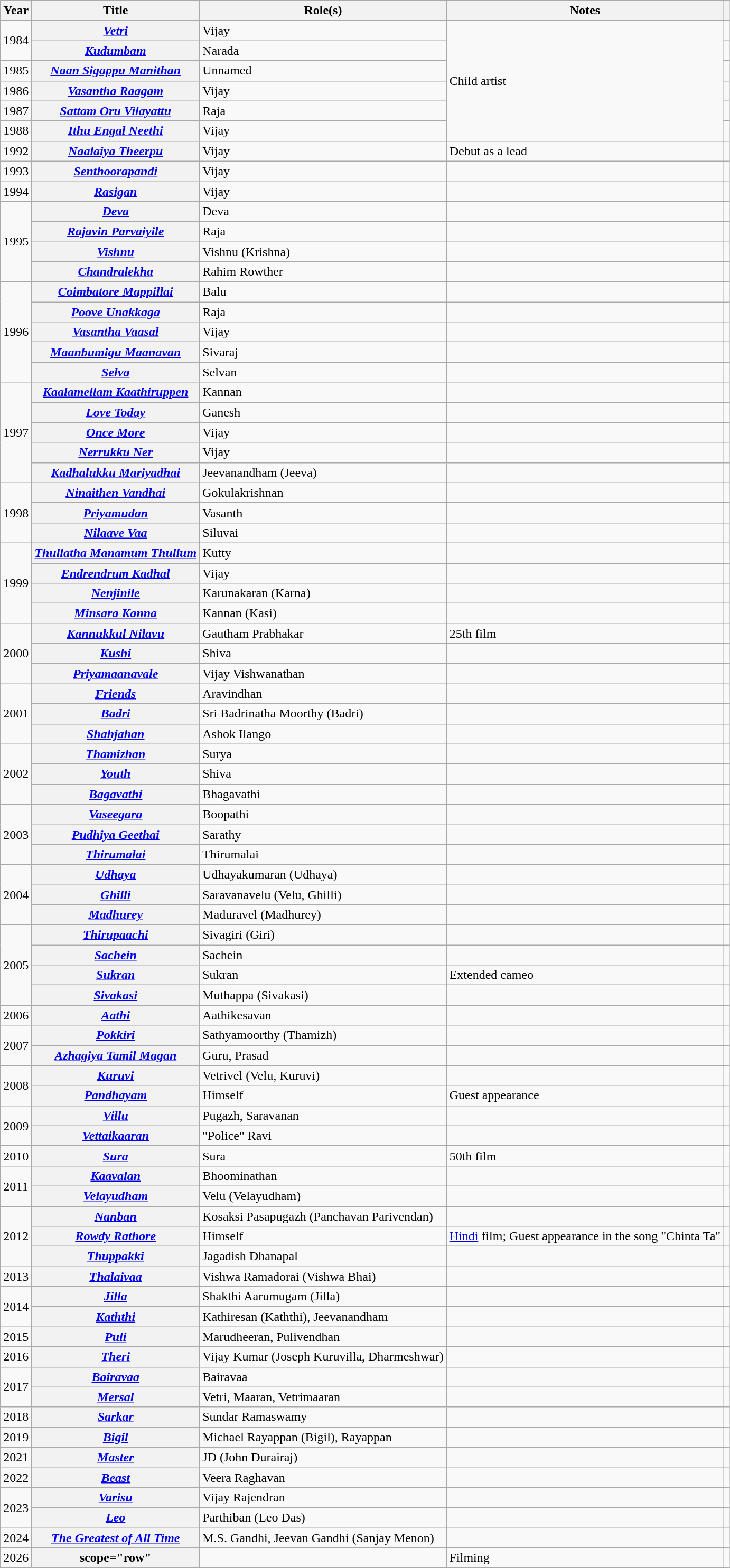<table class="wikitable sortable plainrowheaders">
<tr style="background:#ccc; text-align:center;">
<th scope="col">Year</th>
<th scope="col">Title</th>
<th scope="col">Role(s)</th>
<th scope="col" class="unsortable">Notes</th>
<th scope="col" class="unsortable"></th>
</tr>
<tr>
<td rowspan="2">1984</td>
<th scope="row"><em><a href='#'>Vetri</a></em></th>
<td>Vijay</td>
<td rowspan="6">Child artist</td>
<td style="text-align:center;"></td>
</tr>
<tr>
<th scope="row"><em><a href='#'>Kudumbam</a></em></th>
<td>Narada</td>
<td style="text-align:center;"></td>
</tr>
<tr>
<td>1985</td>
<th scope="row"><em><a href='#'>Naan Sigappu Manithan</a></em></th>
<td>Unnamed</td>
<td style="text-align:center;"></td>
</tr>
<tr>
<td>1986</td>
<th scope="row"><em><a href='#'>Vasantha Raagam</a></em></th>
<td>Vijay</td>
<td style="text-align:center;"></td>
</tr>
<tr>
<td>1987</td>
<th scope="row"><em><a href='#'>Sattam Oru Vilayattu</a></em></th>
<td>Raja</td>
<td style="text-align:center;"></td>
</tr>
<tr>
<td>1988</td>
<th scope="row"><em><a href='#'>Ithu Engal Neethi</a></em></th>
<td>Vijay</td>
<td style="text-align:center;"></td>
</tr>
<tr>
<td>1992</td>
<th scope="row"><em><a href='#'>Naalaiya Theerpu</a></em></th>
<td>Vijay</td>
<td>Debut as a lead</td>
<td style="text-align:center;"></td>
</tr>
<tr>
<td>1993</td>
<th scope="row"><em><a href='#'>Senthoorapandi</a></em></th>
<td>Vijay</td>
<td></td>
<td style="text-align:center;"></td>
</tr>
<tr>
<td>1994</td>
<th scope="row"><em><a href='#'>Rasigan</a></em></th>
<td>Vijay</td>
<td></td>
<td style="text-align:center;"></td>
</tr>
<tr>
<td rowspan="4">1995</td>
<th scope="row"><em><a href='#'>Deva</a></em></th>
<td>Deva</td>
<td></td>
<td style="text-align:center;"></td>
</tr>
<tr>
<th scope="row"><em><a href='#'>Rajavin Parvaiyile</a></em></th>
<td>Raja</td>
<td></td>
<td style="text-align:center;"></td>
</tr>
<tr>
<th scope="row"><em><a href='#'>Vishnu</a></em></th>
<td>Vishnu (Krishna)</td>
<td></td>
<td style="text-align:center;"></td>
</tr>
<tr>
<th scope="row"><em><a href='#'>Chandralekha</a></em></th>
<td>Rahim Rowther</td>
<td></td>
<td style="text-align:center;"></td>
</tr>
<tr>
<td rowspan="5">1996</td>
<th scope="row"><em><a href='#'>Coimbatore Mappillai</a></em></th>
<td>Balu</td>
<td></td>
<td style="text-align:center;"></td>
</tr>
<tr>
<th scope="row"><em><a href='#'>Poove Unakkaga</a></em></th>
<td>Raja</td>
<td></td>
<td style="text-align:center;"></td>
</tr>
<tr>
<th scope="row"><em><a href='#'>Vasantha Vaasal</a></em></th>
<td>Vijay</td>
<td></td>
<td style="text-align:center;"></td>
</tr>
<tr>
<th scope="row"><em><a href='#'>Maanbumigu Maanavan</a></em></th>
<td>Sivaraj</td>
<td></td>
<td style="text-align:center;"></td>
</tr>
<tr>
<th scope="row"><em><a href='#'>Selva</a></em></th>
<td>Selvan</td>
<td></td>
<td style="text-align:center;"></td>
</tr>
<tr>
<td rowspan="5">1997</td>
<th scope="row"><em><a href='#'>Kaalamellam Kaathiruppen</a></em></th>
<td>Kannan</td>
<td></td>
<td style="text-align:center;"></td>
</tr>
<tr>
<th scope="row"><em><a href='#'>Love Today</a></em></th>
<td>Ganesh</td>
<td></td>
<td style="text-align:center;"></td>
</tr>
<tr>
<th scope="row"><em><a href='#'>Once More</a></em></th>
<td>Vijay</td>
<td></td>
<td style="text-align:center;"></td>
</tr>
<tr>
<th scope="row"><em><a href='#'>Nerrukku Ner</a></em></th>
<td>Vijay</td>
<td></td>
<td style="text-align:center;"></td>
</tr>
<tr>
<th scope="row"><em><a href='#'>Kadhalukku Mariyadhai</a></em></th>
<td>Jeevanandham (Jeeva)</td>
<td></td>
<td style="text-align:center;"></td>
</tr>
<tr>
<td rowspan="3">1998</td>
<th scope="row"><em><a href='#'>Ninaithen Vandhai</a></em></th>
<td>Gokulakrishnan</td>
<td></td>
<td style="text-align:center;"></td>
</tr>
<tr>
<th scope="row"><em><a href='#'>Priyamudan</a></em></th>
<td>Vasanth</td>
<td></td>
<td style="text-align:center;"></td>
</tr>
<tr>
<th scope="row"><em><a href='#'>Nilaave Vaa</a></em></th>
<td>Siluvai</td>
<td></td>
<td style="text-align:center;"></td>
</tr>
<tr>
<td rowspan="4">1999</td>
<th scope="row"><em><a href='#'>Thullatha Manamum Thullum</a></em></th>
<td>Kutty</td>
<td></td>
<td style="text-align:center;"></td>
</tr>
<tr>
<th scope="row"><em><a href='#'>Endrendrum Kadhal</a></em></th>
<td>Vijay</td>
<td></td>
<td style="text-align:center;"></td>
</tr>
<tr>
<th scope="row"><em><a href='#'>Nenjinile</a></em></th>
<td>Karunakaran (Karna)</td>
<td></td>
<td style="text-align:center;"></td>
</tr>
<tr>
<th scope="row"><em><a href='#'>Minsara Kanna</a></em></th>
<td>Kannan (Kasi)</td>
<td></td>
<td style="text-align:center;"></td>
</tr>
<tr>
<td rowspan="3">2000</td>
<th scope="row"><em><a href='#'>Kannukkul Nilavu</a></em></th>
<td>Gautham Prabhakar</td>
<td>25th film</td>
<td style="text-align:center;"></td>
</tr>
<tr>
<th scope="row"><em><a href='#'>Kushi</a></em></th>
<td>Shiva</td>
<td></td>
<td style="text-align:center;"></td>
</tr>
<tr>
<th scope="row"><em><a href='#'>Priyamaanavale</a></em></th>
<td>Vijay Vishwanathan</td>
<td></td>
<td style="text-align:center;"></td>
</tr>
<tr>
<td rowspan="3">2001</td>
<th scope="row"><em><a href='#'>Friends</a></em></th>
<td>Aravindhan</td>
<td></td>
<td style="text-align:center;"></td>
</tr>
<tr>
<th scope="row"><em><a href='#'>Badri</a></em></th>
<td>Sri Badrinatha Moorthy (Badri)</td>
<td></td>
<td style="text-align:center;"></td>
</tr>
<tr>
<th scope="row"><em><a href='#'>Shahjahan</a></em></th>
<td>Ashok Ilango</td>
<td></td>
<td style="text-align:center;"></td>
</tr>
<tr>
<td rowspan="3">2002</td>
<th scope="row"><em><a href='#'>Thamizhan</a></em></th>
<td>Surya</td>
<td></td>
<td style="text-align:center;"></td>
</tr>
<tr>
<th scope="row"><em><a href='#'>Youth</a></em></th>
<td>Shiva</td>
<td></td>
<td style="text-align:center;"></td>
</tr>
<tr>
<th scope="row"><em><a href='#'>Bagavathi</a></em></th>
<td>Bhagavathi</td>
<td></td>
<td style="text-align:center;"></td>
</tr>
<tr>
<td rowspan="3">2003</td>
<th scope="row"><em><a href='#'>Vaseegara</a></em></th>
<td>Boopathi</td>
<td></td>
<td style="text-align:center;"></td>
</tr>
<tr>
<th scope="row"><em><a href='#'>Pudhiya Geethai</a></em></th>
<td>Sarathy</td>
<td></td>
<td style="text-align:center;"></td>
</tr>
<tr>
<th scope="row"><em><a href='#'>Thirumalai</a></em></th>
<td>Thirumalai</td>
<td></td>
<td style="text-align:center;"></td>
</tr>
<tr>
<td rowspan="3">2004</td>
<th scope="row"><em><a href='#'>Udhaya</a></em></th>
<td>Udhayakumaran (Udhaya)</td>
<td></td>
<td style="text-align:center;"></td>
</tr>
<tr>
<th scope="row"><em><a href='#'>Ghilli</a></em></th>
<td>Saravanavelu (Velu, Ghilli)</td>
<td></td>
<td style="text-align:center;"></td>
</tr>
<tr>
<th scope="row"><em><a href='#'>Madhurey</a></em></th>
<td>Maduravel (Madhurey)</td>
<td></td>
<td style="text-align:center;"></td>
</tr>
<tr>
<td rowspan="4">2005</td>
<th scope="row"><em><a href='#'>Thirupaachi</a></em></th>
<td>Sivagiri (Giri)</td>
<td></td>
<td style="text-align:center;"></td>
</tr>
<tr>
<th scope="row"><em><a href='#'>Sachein</a></em></th>
<td>Sachein</td>
<td></td>
<td style="text-align:center;"></td>
</tr>
<tr>
<th scope="row"><em><a href='#'>Sukran</a></em></th>
<td>Sukran</td>
<td>Extended cameo</td>
<td style="text-align:center;"></td>
</tr>
<tr>
<th scope="row"><em><a href='#'>Sivakasi</a></em></th>
<td>Muthappa (Sivakasi)</td>
<td></td>
<td style="text-align:center;"></td>
</tr>
<tr>
<td>2006</td>
<th scope="row"><em><a href='#'>Aathi</a></em></th>
<td>Aathikesavan</td>
<td></td>
<td style="text-align:center;"></td>
</tr>
<tr>
<td rowspan="2">2007</td>
<th scope="row"><em><a href='#'>Pokkiri</a></em></th>
<td>Sathyamoorthy (Thamizh)</td>
<td></td>
<td style="text-align:center;"></td>
</tr>
<tr>
<th scope="row"><em><a href='#'>Azhagiya Tamil Magan</a></em></th>
<td>Guru, Prasad</td>
<td></td>
<td style="text-align:center;"></td>
</tr>
<tr>
<td rowspan="2">2008</td>
<th scope="row"><em><a href='#'>Kuruvi</a></em></th>
<td>Vetrivel (Velu, Kuruvi)</td>
<td></td>
<td style="text-align:center;"></td>
</tr>
<tr>
<th scope="row"><em><a href='#'>Pandhayam</a></em></th>
<td>Himself</td>
<td>Guest appearance</td>
<td style="text-align:center;"></td>
</tr>
<tr>
<td rowspan="2">2009</td>
<th scope="row"><em><a href='#'>Villu</a></em></th>
<td>Pugazh, Saravanan</td>
<td></td>
<td style="text-align:center;"></td>
</tr>
<tr>
<th scope="row"><em><a href='#'>Vettaikaaran</a></em></th>
<td>"Police" Ravi</td>
<td></td>
<td style="text-align:center;"></td>
</tr>
<tr>
<td>2010</td>
<th scope="row"><em><a href='#'>Sura</a></em></th>
<td>Sura</td>
<td>50th film</td>
<td style="text-align:center;"></td>
</tr>
<tr>
<td rowspan="2">2011</td>
<th scope="row"><em><a href='#'>Kaavalan</a></em></th>
<td>Bhoominathan</td>
<td></td>
<td style="text-align:center;"></td>
</tr>
<tr>
<th scope="row"><em><a href='#'>Velayudham</a></em></th>
<td>Velu (Velayudham)</td>
<td></td>
<td style="text-align:center;"></td>
</tr>
<tr>
<td rowspan="3">2012</td>
<th scope="row"><em><a href='#'>Nanban</a></em></th>
<td>Kosaksi Pasapugazh (Panchavan Parivendan)</td>
<td></td>
<td style="text-align:center;"></td>
</tr>
<tr>
<th scope="row"><em><a href='#'>Rowdy Rathore</a></em></th>
<td>Himself</td>
<td><a href='#'>Hindi</a> film; Guest appearance in the song "Chinta Ta"</td>
<td style="text-align:center;"></td>
</tr>
<tr>
<th scope="row"><em><a href='#'>Thuppakki</a></em></th>
<td>Jagadish Dhanapal</td>
<td></td>
<td style="text-align:center;"></td>
</tr>
<tr>
<td>2013</td>
<th scope="row"><em><a href='#'>Thalaivaa</a></em></th>
<td>Vishwa Ramadorai (Vishwa Bhai)</td>
<td></td>
<td style="text-align:center;"></td>
</tr>
<tr>
<td rowspan="2">2014</td>
<th scope="row"><em><a href='#'>Jilla</a></em></th>
<td>Shakthi Aarumugam (Jilla)</td>
<td></td>
<td style="text-align:center;"></td>
</tr>
<tr>
<th scope="row"><em><a href='#'>Kaththi</a></em></th>
<td>Kathiresan (Kaththi), Jeevanandham</td>
<td></td>
<td style="text-align:center;"></td>
</tr>
<tr>
<td>2015</td>
<th scope="row"><em><a href='#'>Puli</a></em></th>
<td>Marudheeran, Pulivendhan</td>
<td></td>
<td style="text-align:center;"></td>
</tr>
<tr>
<td>2016</td>
<th scope="row"><em><a href='#'>Theri</a></em></th>
<td>Vijay Kumar (Joseph Kuruvilla, Dharmeshwar)</td>
<td></td>
<td style="text-align:center;"></td>
</tr>
<tr>
<td rowspan="2">2017</td>
<th scope="row"><em><a href='#'>Bairavaa</a></em></th>
<td>Bairavaa</td>
<td></td>
<td style="text-align:center;"></td>
</tr>
<tr>
<th scope="row"><em><a href='#'>Mersal</a></em></th>
<td>Vetri, Maaran, Vetrimaaran</td>
<td></td>
<td style="text-align:center;"></td>
</tr>
<tr>
<td>2018</td>
<th scope="row"><em><a href='#'>Sarkar</a></em></th>
<td>Sundar Ramaswamy</td>
<td></td>
<td style="text-align:center;"></td>
</tr>
<tr>
<td>2019</td>
<th scope="row"><em><a href='#'>Bigil</a></em></th>
<td>Michael Rayappan (Bigil), Rayappan</td>
<td></td>
<td style="text-align:center;"></td>
</tr>
<tr>
<td>2021</td>
<th scope="row"><em><a href='#'>Master</a></em></th>
<td>JD (John Durairaj)</td>
<td></td>
<td style="text-align:center;"></td>
</tr>
<tr>
<td>2022</td>
<th scope="row"><em><a href='#'>Beast</a></em></th>
<td>Veera Raghavan</td>
<td></td>
<td style="text-align: center;"></td>
</tr>
<tr>
<td rowspan="2">2023</td>
<th scope="row"><em><a href='#'>Varisu</a></em></th>
<td>Vijay Rajendran</td>
<td></td>
<td style="text-align: center;"></td>
</tr>
<tr>
<th scope="row"><em><a href='#'>Leo</a></em></th>
<td>Parthiban (Leo Das)</td>
<td></td>
<td style="text-align: center;"></td>
</tr>
<tr>
<td>2024</td>
<th scope="row"><em><a href='#'>The Greatest of All Time</a></em></th>
<td>M.S. Gandhi, Jeevan Gandhi (Sanjay Menon) </td>
<td></td>
<td style="text-align: center;"></td>
</tr>
<tr>
<td>2026</td>
<th>scope="row" </th>
<td></td>
<td>Filming</td>
<td style="text-align: center;"></td>
</tr>
</table>
